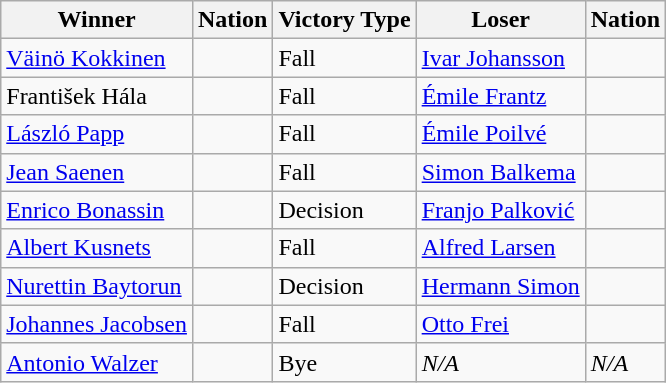<table class="wikitable sortable" style="text-align:left;">
<tr>
<th>Winner</th>
<th>Nation</th>
<th>Victory Type</th>
<th>Loser</th>
<th>Nation</th>
</tr>
<tr>
<td><a href='#'>Väinö Kokkinen</a></td>
<td></td>
<td>Fall</td>
<td><a href='#'>Ivar Johansson</a></td>
<td></td>
</tr>
<tr>
<td>František Hála</td>
<td></td>
<td>Fall</td>
<td><a href='#'>Émile Frantz</a></td>
<td></td>
</tr>
<tr>
<td><a href='#'>László Papp</a></td>
<td></td>
<td>Fall</td>
<td><a href='#'>Émile Poilvé</a></td>
<td></td>
</tr>
<tr>
<td><a href='#'>Jean Saenen</a></td>
<td></td>
<td>Fall</td>
<td><a href='#'>Simon Balkema</a></td>
<td></td>
</tr>
<tr>
<td><a href='#'>Enrico Bonassin</a></td>
<td></td>
<td>Decision</td>
<td><a href='#'>Franjo Palković</a></td>
<td></td>
</tr>
<tr>
<td><a href='#'>Albert Kusnets</a></td>
<td></td>
<td>Fall</td>
<td><a href='#'>Alfred Larsen</a></td>
<td></td>
</tr>
<tr>
<td><a href='#'>Nurettin Baytorun</a></td>
<td></td>
<td>Decision</td>
<td><a href='#'>Hermann Simon</a></td>
<td></td>
</tr>
<tr>
<td><a href='#'>Johannes Jacobsen</a></td>
<td></td>
<td>Fall</td>
<td><a href='#'>Otto Frei</a></td>
<td></td>
</tr>
<tr>
<td><a href='#'>Antonio Walzer</a></td>
<td></td>
<td>Bye</td>
<td><em>N/A</em></td>
<td><em>N/A</em></td>
</tr>
</table>
